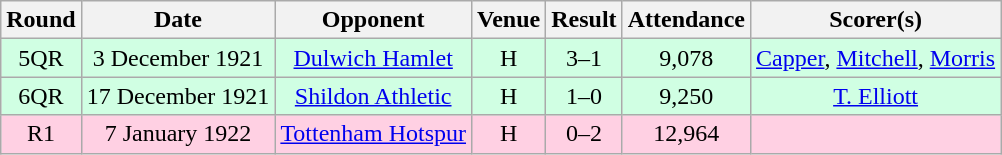<table style="text-align:center;" class="wikitable sortable">
<tr>
<th>Round</th>
<th>Date</th>
<th>Opponent</th>
<th>Venue</th>
<th>Result</th>
<th>Attendance</th>
<th>Scorer(s)</th>
</tr>
<tr style="background:#d0ffe3;">
<td>5QR</td>
<td>3 December 1921</td>
<td><a href='#'>Dulwich Hamlet</a></td>
<td>H</td>
<td>3–1</td>
<td>9,078</td>
<td><a href='#'>Capper</a>, <a href='#'>Mitchell</a>, <a href='#'>Morris</a></td>
</tr>
<tr style="background:#d0ffe3;">
<td>6QR</td>
<td>17 December 1921</td>
<td><a href='#'>Shildon Athletic</a></td>
<td>H</td>
<td>1–0</td>
<td>9,250</td>
<td><a href='#'>T. Elliott</a></td>
</tr>
<tr style="background:#ffd0e3;">
<td>R1</td>
<td>7 January 1922</td>
<td><a href='#'>Tottenham Hotspur</a></td>
<td>H</td>
<td>0–2</td>
<td>12,964</td>
<td></td>
</tr>
</table>
